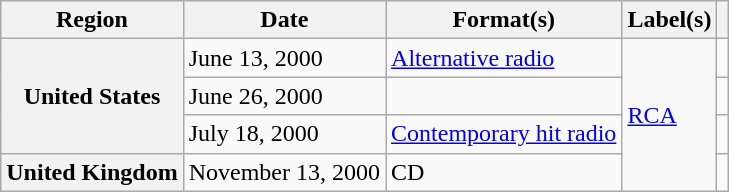<table class="wikitable plainrowheaders">
<tr>
<th scope="col">Region</th>
<th scope="col">Date</th>
<th scope="col">Format(s)</th>
<th scope="col">Label(s)</th>
<th scope="col"></th>
</tr>
<tr>
<th scope="row" rowspan="3">United States</th>
<td>June 13, 2000</td>
<td><a href='#'>Alternative radio</a></td>
<td rowspan="4"><a href='#'>RCA</a></td>
<td align="center"></td>
</tr>
<tr>
<td>June 26, 2000</td>
<td></td>
<td align="center"></td>
</tr>
<tr>
<td>July 18, 2000</td>
<td><a href='#'>Contemporary hit radio</a></td>
<td align="center"></td>
</tr>
<tr>
<th scope="row">United Kingdom</th>
<td>November 13, 2000</td>
<td>CD</td>
<td align="center"></td>
</tr>
</table>
